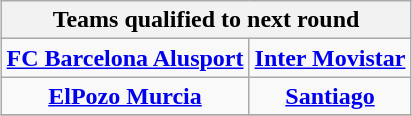<table class="wikitable" style="text-align: center; margin: 0 auto;">
<tr>
<th colspan="4">Teams qualified to next round</th>
</tr>
<tr>
<td><strong><a href='#'>FC Barcelona Alusport</a></strong></td>
<td><strong><a href='#'>Inter Movistar</a></strong></td>
</tr>
<tr>
<td><strong><a href='#'>ElPozo Murcia</a></strong></td>
<td><strong><a href='#'>Santiago</a></strong></td>
</tr>
<tr>
</tr>
</table>
